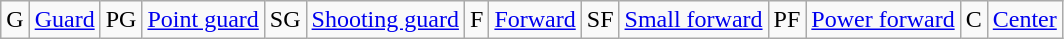<table class="wikitable">
<tr>
<td>G</td>
<td><a href='#'>Guard</a></td>
<td>PG</td>
<td><a href='#'>Point guard</a></td>
<td>SG</td>
<td><a href='#'>Shooting guard</a></td>
<td>F</td>
<td><a href='#'>Forward</a></td>
<td>SF</td>
<td><a href='#'>Small forward</a></td>
<td>PF</td>
<td><a href='#'>Power forward</a></td>
<td>C</td>
<td><a href='#'>Center</a></td>
</tr>
</table>
